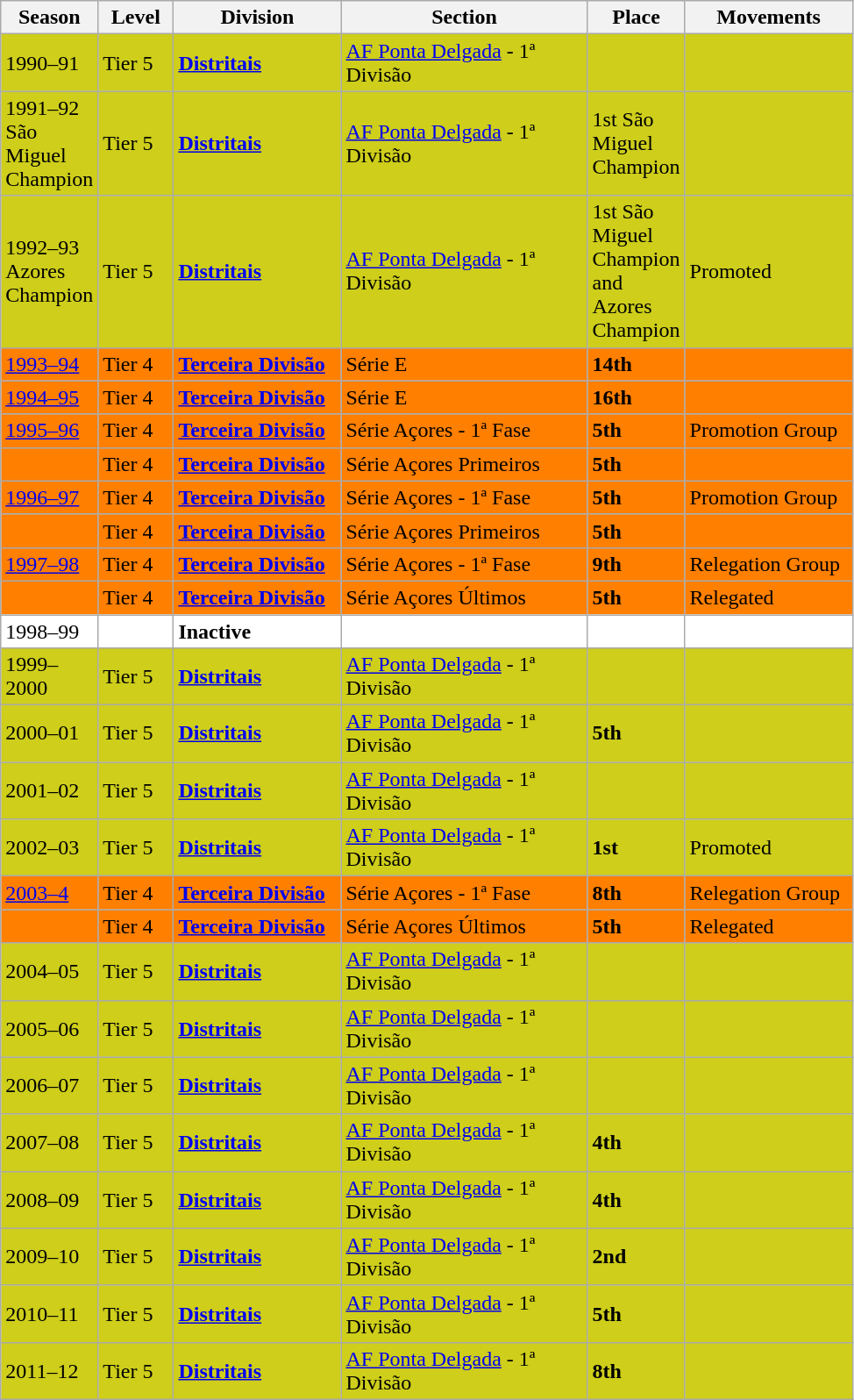<table class="wikitable" style="text-align: left;">
<tr>
<th style="width: 60px;"><strong>Season</strong></th>
<th style="width: 50px;"><strong>Level</strong></th>
<th style="width: 120px;"><strong>Division</strong></th>
<th style="width: 180px;"><strong>Section</strong></th>
<th style="width: 50px;"><strong>Place</strong></th>
<th style="width: 120px;"><strong>Movements</strong></th>
</tr>
<tr>
<td style="background:#CECE1B;">1990–91</td>
<td style="background:#CECE1B;">Tier 5</td>
<td style="background:#CECE1B;"><strong><a href='#'>Distritais</a></strong></td>
<td style="background:#CECE1B;"><a href='#'>AF Ponta Delgada</a> - 1ª Divisão</td>
<td style="background:#CECE1B;"></td>
<td style="background:#CECE1B;"></td>
</tr>
<tr>
<td style="background:#CECE1B;">1991–92 São Miguel Champion</td>
<td style="background:#CECE1B;">Tier 5</td>
<td style="background:#CECE1B;"><strong><a href='#'>Distritais</a></strong></td>
<td style="background:#CECE1B;"><a href='#'>AF Ponta Delgada</a> - 1ª Divisão</td>
<td style="background:#CECE1B;">1st São Miguel Champion</td>
<td style="background:#CECE1B;"></td>
</tr>
<tr>
<td style="background:#CECE1B;">1992–93 Azores Champion</td>
<td style="background:#CECE1B;">Tier 5</td>
<td style="background:#CECE1B;"><strong><a href='#'>Distritais</a></strong></td>
<td style="background:#CECE1B;"><a href='#'>AF Ponta Delgada</a> - 1ª Divisão</td>
<td style="background:#CECE1B;">1st São Miguel Champion and Azores Champion</td>
<td style="background:#CECE1B;">Promoted</td>
</tr>
<tr>
<td style="background:#FF7F00;"><a href='#'>1993–94</a></td>
<td style="background:#FF7F00;">Tier 4</td>
<td style="background:#FF7F00;"><strong><a href='#'>Terceira Divisão</a></strong></td>
<td style="background:#FF7F00;">Série E</td>
<td style="background:#FF7F00;"><strong>14th</strong></td>
<td style="background:#FF7F00;"></td>
</tr>
<tr>
<td style="background:#FF7F00;"><a href='#'>1994–95</a></td>
<td style="background:#FF7F00;">Tier 4</td>
<td style="background:#FF7F00;"><strong><a href='#'>Terceira Divisão</a></strong></td>
<td style="background:#FF7F00;">Série E</td>
<td style="background:#FF7F00;"><strong>16th</strong></td>
<td style="background:#FF7F00;"></td>
</tr>
<tr>
<td style="background:#FF7F00;"><a href='#'>1995–96</a></td>
<td style="background:#FF7F00;">Tier 4</td>
<td style="background:#FF7F00;"><strong><a href='#'>Terceira Divisão</a></strong></td>
<td style="background:#FF7F00;">Série Açores - 1ª Fase</td>
<td style="background:#FF7F00;"><strong>5th</strong></td>
<td style="background:#FF7F00;">Promotion Group</td>
</tr>
<tr>
<td style="background:#FF7F00;"></td>
<td style="background:#FF7F00;">Tier 4</td>
<td style="background:#FF7F00;"><strong><a href='#'>Terceira Divisão</a></strong></td>
<td style="background:#FF7F00;">Série Açores Primeiros</td>
<td style="background:#FF7F00;"><strong>5th</strong></td>
<td style="background:#FF7F00;"></td>
</tr>
<tr>
<td style="background:#FF7F00;"><a href='#'>1996–97</a></td>
<td style="background:#FF7F00;">Tier 4</td>
<td style="background:#FF7F00;"><strong><a href='#'>Terceira Divisão</a></strong></td>
<td style="background:#FF7F00;">Série Açores - 1ª Fase</td>
<td style="background:#FF7F00;"><strong>5th</strong></td>
<td style="background:#FF7F00;">Promotion Group</td>
</tr>
<tr>
<td style="background:#FF7F00;"></td>
<td style="background:#FF7F00;">Tier 4</td>
<td style="background:#FF7F00;"><strong><a href='#'>Terceira Divisão</a></strong></td>
<td style="background:#FF7F00;">Série Açores Primeiros</td>
<td style="background:#FF7F00;"><strong>5th</strong></td>
<td style="background:#FF7F00;"></td>
</tr>
<tr>
<td style="background:#FF7F00;"><a href='#'>1997–98</a></td>
<td style="background:#FF7F00;">Tier 4</td>
<td style="background:#FF7F00;"><strong><a href='#'>Terceira Divisão</a></strong></td>
<td style="background:#FF7F00;">Série Açores - 1ª Fase</td>
<td style="background:#FF7F00;"><strong>9th</strong></td>
<td style="background:#FF7F00;">Relegation Group</td>
</tr>
<tr>
<td style="background:#FF7F00;"></td>
<td style="background:#FF7F00;">Tier 4</td>
<td style="background:#FF7F00;"><strong><a href='#'>Terceira Divisão</a></strong></td>
<td style="background:#FF7F00;">Série Açores Últimos</td>
<td style="background:#FF7F00;"><strong>5th</strong></td>
<td style="background:#FF7F00;">Relegated</td>
</tr>
<tr>
<td style="background:#FFFFFF;">1998–99</td>
<td style="background:#FFFFFF;"></td>
<td style="background:#FFFFFF;"><strong>Inactive</strong></td>
<td style="background:#FFFFFF;"></td>
<td style="background:#FFFFFF;"></td>
<td style="background:#FFFFFF;"></td>
</tr>
<tr>
<td style="background:#CECE1B;">1999–2000</td>
<td style="background:#CECE1B;">Tier 5</td>
<td style="background:#CECE1B;"><strong><a href='#'>Distritais</a></strong></td>
<td style="background:#CECE1B;"><a href='#'>AF Ponta Delgada</a> - 1ª Divisão</td>
<td style="background:#CECE1B;"></td>
<td style="background:#CECE1B;"></td>
</tr>
<tr>
<td style="background:#CECE1B;">2000–01</td>
<td style="background:#CECE1B;">Tier 5</td>
<td style="background:#CECE1B;"><strong><a href='#'>Distritais</a></strong></td>
<td style="background:#CECE1B;"><a href='#'>AF Ponta Delgada</a> - 1ª Divisão</td>
<td style="background:#CECE1B;"><strong>5th</strong></td>
<td style="background:#CECE1B;"></td>
</tr>
<tr>
<td style="background:#CECE1B;">2001–02</td>
<td style="background:#CECE1B;">Tier 5</td>
<td style="background:#CECE1B;"><strong><a href='#'>Distritais</a></strong></td>
<td style="background:#CECE1B;"><a href='#'>AF Ponta Delgada</a> - 1ª Divisão</td>
<td style="background:#CECE1B;"></td>
<td style="background:#CECE1B;"></td>
</tr>
<tr>
<td style="background:#CECE1B;">2002–03</td>
<td style="background:#CECE1B;">Tier 5</td>
<td style="background:#CECE1B;"><strong><a href='#'>Distritais</a></strong></td>
<td style="background:#CECE1B;"><a href='#'>AF Ponta Delgada</a> - 1ª Divisão</td>
<td style="background:#CECE1B;"><strong>1st</strong></td>
<td style="background:#CECE1B;">Promoted</td>
</tr>
<tr>
<td style="background:#FF7F00;"><a href='#'>2003–4</a></td>
<td style="background:#FF7F00;">Tier 4</td>
<td style="background:#FF7F00;"><strong><a href='#'>Terceira Divisão</a></strong></td>
<td style="background:#FF7F00;">Série Açores - 1ª Fase</td>
<td style="background:#FF7F00;"><strong>8th</strong></td>
<td style="background:#FF7F00;">Relegation Group</td>
</tr>
<tr>
<td style="background:#FF7F00;"></td>
<td style="background:#FF7F00;">Tier 4</td>
<td style="background:#FF7F00;"><strong><a href='#'>Terceira Divisão</a></strong></td>
<td style="background:#FF7F00;">Série Açores Últimos</td>
<td style="background:#FF7F00;"><strong>5th</strong></td>
<td style="background:#FF7F00;">Relegated</td>
</tr>
<tr>
<td style="background:#CECE1B;">2004–05</td>
<td style="background:#CECE1B;">Tier 5</td>
<td style="background:#CECE1B;"><strong><a href='#'>Distritais</a></strong></td>
<td style="background:#CECE1B;"><a href='#'>AF Ponta Delgada</a> - 1ª Divisão</td>
<td style="background:#CECE1B;"></td>
<td style="background:#CECE1B;"></td>
</tr>
<tr>
<td style="background:#CECE1B;">2005–06</td>
<td style="background:#CECE1B;">Tier 5</td>
<td style="background:#CECE1B;"><strong><a href='#'>Distritais</a></strong></td>
<td style="background:#CECE1B;"><a href='#'>AF Ponta Delgada</a> - 1ª Divisão</td>
<td style="background:#CECE1B;"></td>
<td style="background:#CECE1B;"></td>
</tr>
<tr>
<td style="background:#CECE1B;">2006–07</td>
<td style="background:#CECE1B;">Tier 5</td>
<td style="background:#CECE1B;"><strong><a href='#'>Distritais</a></strong></td>
<td style="background:#CECE1B;"><a href='#'>AF Ponta Delgada</a> - 1ª Divisão</td>
<td style="background:#CECE1B;"></td>
<td style="background:#CECE1B;"></td>
</tr>
<tr>
<td style="background:#CECE1B;">2007–08</td>
<td style="background:#CECE1B;">Tier 5</td>
<td style="background:#CECE1B;"><strong><a href='#'>Distritais</a></strong></td>
<td style="background:#CECE1B;"><a href='#'>AF Ponta Delgada</a> - 1ª Divisão</td>
<td style="background:#CECE1B;"><strong>4th</strong></td>
<td style="background:#CECE1B;"></td>
</tr>
<tr>
<td style="background:#CECE1B;">2008–09</td>
<td style="background:#CECE1B;">Tier 5</td>
<td style="background:#CECE1B;"><strong><a href='#'>Distritais</a></strong></td>
<td style="background:#CECE1B;"><a href='#'>AF Ponta Delgada</a> - 1ª Divisão</td>
<td style="background:#CECE1B;"><strong>4th</strong></td>
<td style="background:#CECE1B;"></td>
</tr>
<tr>
<td style="background:#CECE1B;">2009–10</td>
<td style="background:#CECE1B;">Tier 5</td>
<td style="background:#CECE1B;"><strong><a href='#'>Distritais</a></strong></td>
<td style="background:#CECE1B;"><a href='#'>AF Ponta Delgada</a> - 1ª Divisão</td>
<td style="background:#CECE1B;"><strong>2nd</strong></td>
<td style="background:#CECE1B;"></td>
</tr>
<tr>
<td style="background:#CECE1B;">2010–11</td>
<td style="background:#CECE1B;">Tier 5</td>
<td style="background:#CECE1B;"><strong><a href='#'>Distritais</a></strong></td>
<td style="background:#CECE1B;"><a href='#'>AF Ponta Delgada</a> - 1ª Divisão</td>
<td style="background:#CECE1B;"><strong>5th</strong></td>
<td style="background:#CECE1B;"></td>
</tr>
<tr>
<td style="background:#CECE1B;">2011–12</td>
<td style="background:#CECE1B;">Tier 5</td>
<td style="background:#CECE1B;"><strong><a href='#'>Distritais</a></strong></td>
<td style="background:#CECE1B;"><a href='#'>AF Ponta Delgada</a> - 1ª Divisão</td>
<td style="background:#CECE1B;"><strong>8th</strong></td>
<td style="background:#CECE1B;"></td>
</tr>
</table>
